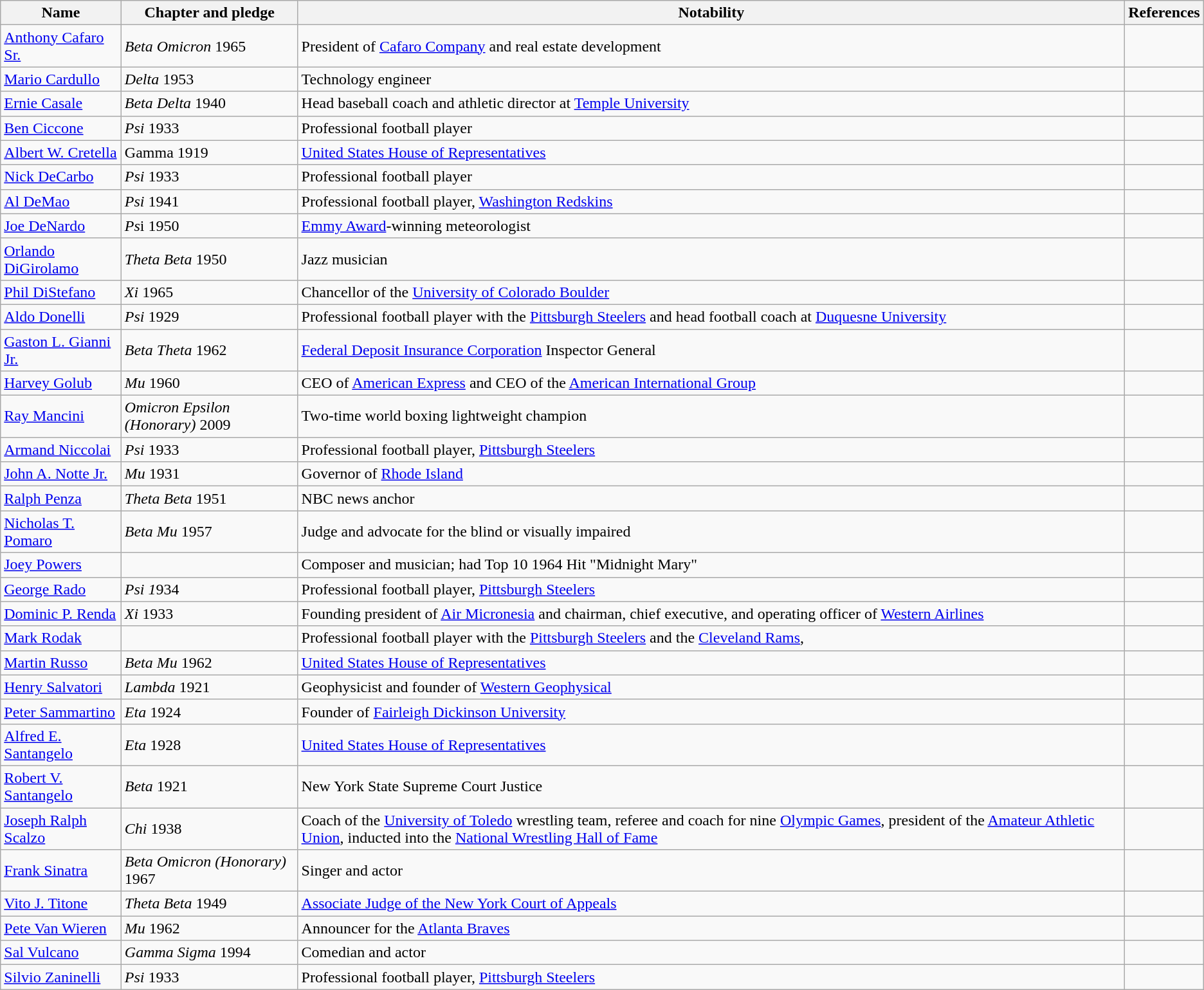<table class="wikitable sortable">
<tr>
<th>Name</th>
<th>Chapter and pledge</th>
<th>Notability</th>
<th>References</th>
</tr>
<tr>
<td><a href='#'>Anthony Cafaro Sr.</a></td>
<td><em>Beta Omicron</em> 1965</td>
<td>President of <a href='#'>Cafaro Company</a> and real estate development</td>
<td></td>
</tr>
<tr>
<td><a href='#'>Mario Cardullo</a></td>
<td><em>Delta</em> 1953</td>
<td>Technology engineer</td>
<td></td>
</tr>
<tr>
<td><a href='#'>Ernie Casale</a></td>
<td><em>Beta Delta</em> 1940</td>
<td>Head baseball coach and athletic director at <a href='#'>Temple University</a></td>
<td></td>
</tr>
<tr>
<td><a href='#'>Ben Ciccone</a></td>
<td><em>Psi</em> 1933</td>
<td>Professional football player</td>
<td></td>
</tr>
<tr>
<td><a href='#'>Albert W. Cretella</a></td>
<td>Gamma 1919</td>
<td><a href='#'>United States House of Representatives</a></td>
<td></td>
</tr>
<tr>
<td><a href='#'>Nick DeCarbo</a></td>
<td><em>Psi</em> 1933</td>
<td>Professional football player</td>
<td></td>
</tr>
<tr>
<td><a href='#'>Al DeMao</a></td>
<td><em>Psi</em> 1941</td>
<td>Professional football player, <a href='#'>Washington Redskins</a></td>
<td></td>
</tr>
<tr>
<td><a href='#'>Joe DeNardo</a></td>
<td><em>Ps</em>i 1950</td>
<td><a href='#'>Emmy Award</a>-winning  meteorologist</td>
<td></td>
</tr>
<tr>
<td><a href='#'>Orlando DiGirolamo</a></td>
<td><em>Theta Beta</em> 1950</td>
<td>Jazz musician</td>
<td></td>
</tr>
<tr>
<td><a href='#'>Phil DiStefano</a></td>
<td><em>Xi</em> 1965</td>
<td>Chancellor of the <a href='#'>University of Colorado Boulder</a></td>
<td></td>
</tr>
<tr>
<td><a href='#'>Aldo Donelli</a></td>
<td><em>Psi</em> 1929</td>
<td>Professional football player with the <a href='#'>Pittsburgh Steelers</a> and  head football coach at <a href='#'>Duquesne University</a></td>
<td></td>
</tr>
<tr>
<td><a href='#'>Gaston L. Gianni Jr.</a></td>
<td><em>Beta Theta</em> 1962</td>
<td><a href='#'>Federal Deposit Insurance Corporation</a> Inspector General</td>
<td></td>
</tr>
<tr>
<td><a href='#'>Harvey Golub</a></td>
<td><em>Mu</em> 1960</td>
<td>CEO of <a href='#'>American Express</a> and CEO of the <a href='#'>American International Group</a></td>
<td></td>
</tr>
<tr>
<td><a href='#'>Ray Mancini</a></td>
<td><em>Omicron Epsilon (Honorary)</em> 2009</td>
<td>Two-time world boxing lightweight champion</td>
<td></td>
</tr>
<tr>
<td><a href='#'>Armand Niccolai</a></td>
<td><em>Psi</em> 1933</td>
<td>Professional football player, <a href='#'>Pittsburgh Steelers</a></td>
<td></td>
</tr>
<tr>
<td><a href='#'>John A. Notte Jr.</a></td>
<td><em>Mu</em> 1931</td>
<td>Governor of <a href='#'>Rhode Island</a></td>
<td></td>
</tr>
<tr>
<td><a href='#'>Ralph Penza</a></td>
<td><em>Theta Beta</em> 1951</td>
<td>NBC news anchor</td>
<td></td>
</tr>
<tr>
<td><a href='#'>Nicholas T. Pomaro</a></td>
<td><em>Beta Mu</em> 1957</td>
<td>Judge and advocate for the blind or visually impaired</td>
<td></td>
</tr>
<tr>
<td><a href='#'>Joey Powers</a></td>
<td></td>
<td>Composer and musician; had Top 10 1964 Hit "Midnight Mary"</td>
<td></td>
</tr>
<tr>
<td><a href='#'>George Rado</a></td>
<td><em>Psi 1</em>934</td>
<td>Professional football player, <a href='#'>Pittsburgh Steelers</a></td>
<td></td>
</tr>
<tr>
<td><a href='#'>Dominic P. Renda</a></td>
<td><em>Xi</em> 1933</td>
<td>Founding president of <a href='#'>Air Micronesia</a> and chairman, chief executive, and operating officer of <a href='#'>Western Airlines</a></td>
<td></td>
</tr>
<tr>
<td><a href='#'>Mark Rodak</a></td>
<td></td>
<td>Professional football player with the <a href='#'>Pittsburgh Steelers</a> and the <a href='#'>Cleveland Rams</a>,</td>
<td></td>
</tr>
<tr>
<td><a href='#'>Martin Russo</a></td>
<td><em>Beta Mu</em> 1962</td>
<td><a href='#'>United States House of Representatives</a></td>
<td></td>
</tr>
<tr>
<td><a href='#'>Henry Salvatori</a></td>
<td><em>Lambda</em> 1921</td>
<td>Geophysicist and founder of <a href='#'>Western Geophysical</a></td>
<td></td>
</tr>
<tr>
<td><a href='#'>Peter Sammartino</a></td>
<td><em>Eta</em> 1924</td>
<td>Founder of <a href='#'>Fairleigh Dickinson University</a></td>
<td></td>
</tr>
<tr>
<td><a href='#'>Alfred E. Santangelo</a></td>
<td><em>Eta</em> 1928</td>
<td><a href='#'>United States House of Representatives</a></td>
<td></td>
</tr>
<tr>
<td><a href='#'>Robert V. Santangelo</a></td>
<td><em>Beta</em> 1921</td>
<td>New York State Supreme Court Justice</td>
<td></td>
</tr>
<tr>
<td><a href='#'>Joseph Ralph Scalzo</a></td>
<td><em>Chi</em> 1938</td>
<td>Coach of the <a href='#'>University of Toledo</a> wrestling team, referee and coach for nine <a href='#'>Olympic Games</a>, president of the <a href='#'>Amateur Athletic Union</a>, inducted into the <a href='#'>National Wrestling Hall of Fame</a></td>
<td></td>
</tr>
<tr>
<td><a href='#'>Frank Sinatra</a></td>
<td><em>Beta Omicron</em> <em>(Honorary)</em> 1967</td>
<td>Singer and actor</td>
<td></td>
</tr>
<tr>
<td><a href='#'>Vito J. Titone</a></td>
<td><em>Theta Beta</em> 1949</td>
<td><a href='#'>Associate Judge of the New York Court of Appeals</a></td>
<td></td>
</tr>
<tr>
<td><a href='#'>Pete Van Wieren</a></td>
<td><em>Mu</em> 1962</td>
<td>Announcer for the <a href='#'>Atlanta Braves</a></td>
<td></td>
</tr>
<tr>
<td><a href='#'>Sal Vulcano</a></td>
<td><em>Gamma Sigma</em> 1994</td>
<td>Comedian and actor</td>
<td></td>
</tr>
<tr>
<td><a href='#'>Silvio Zaninelli</a></td>
<td><em>Psi</em> 1933</td>
<td>Professional football player, <a href='#'>Pittsburgh Steelers</a></td>
<td></td>
</tr>
</table>
